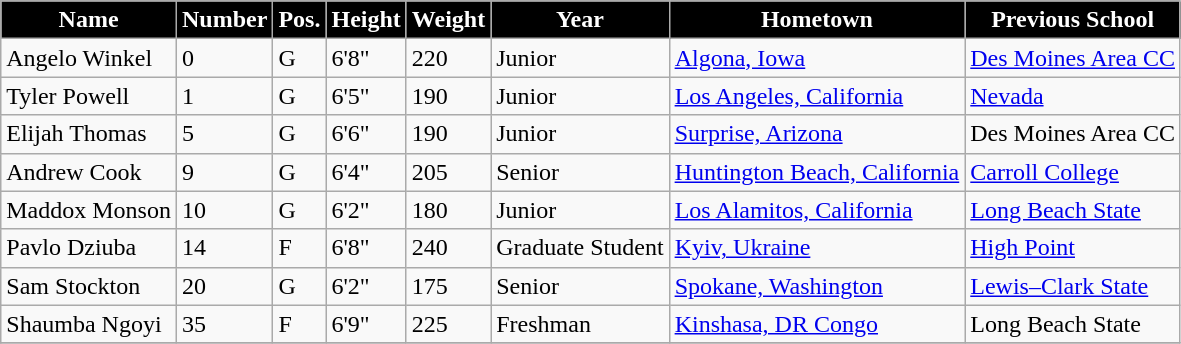<table class="wikitable sortable" border="1">
<tr align=center>
<th style="background:#000000; color:#FFFFFF;">Name</th>
<th style="background:#000000; color:#FFFFFF;">Number</th>
<th style="background:#000000; color:#FFFFFF;">Pos.</th>
<th style="background:#000000; color:#FFFFFF;">Height</th>
<th style="background:#000000; color:#FFFFFF;">Weight</th>
<th style="background:#000000; color:#FFFFFF;">Year</th>
<th style="background:#000000; color:#FFFFFF;">Hometown</th>
<th style="background:#000000; color:#FFFFFF;" class="unsortable">Previous School</th>
</tr>
<tr>
<td>Angelo Winkel</td>
<td>0</td>
<td>G</td>
<td>6'8"</td>
<td>220</td>
<td>Junior</td>
<td><a href='#'>Algona, Iowa</a></td>
<td><a href='#'>Des Moines Area CC</a></td>
</tr>
<tr>
<td>Tyler Powell</td>
<td>1</td>
<td>G</td>
<td>6'5"</td>
<td>190</td>
<td>Junior</td>
<td><a href='#'>Los Angeles, California</a></td>
<td><a href='#'>Nevada</a></td>
</tr>
<tr>
<td>Elijah Thomas</td>
<td>5</td>
<td>G</td>
<td>6'6"</td>
<td>190</td>
<td>Junior</td>
<td><a href='#'>Surprise, Arizona</a></td>
<td>Des Moines Area CC</td>
</tr>
<tr>
<td>Andrew Cook</td>
<td>9</td>
<td>G</td>
<td>6'4"</td>
<td>205</td>
<td>Senior</td>
<td><a href='#'>Huntington Beach, California</a></td>
<td><a href='#'>Carroll College</a></td>
</tr>
<tr>
<td>Maddox Monson</td>
<td>10</td>
<td>G</td>
<td>6'2"</td>
<td>180</td>
<td>Junior</td>
<td><a href='#'>Los Alamitos, California</a></td>
<td><a href='#'>Long Beach State</a></td>
</tr>
<tr>
<td>Pavlo Dziuba</td>
<td>14</td>
<td>F</td>
<td>6'8"</td>
<td>240</td>
<td>Graduate Student</td>
<td><a href='#'>Kyiv, Ukraine</a></td>
<td><a href='#'>High Point</a></td>
</tr>
<tr>
<td>Sam Stockton</td>
<td>20</td>
<td>G</td>
<td>6'2"</td>
<td>175</td>
<td> Senior</td>
<td><a href='#'>Spokane, Washington</a></td>
<td><a href='#'>Lewis–Clark State</a></td>
</tr>
<tr>
<td>Shaumba Ngoyi</td>
<td>35</td>
<td>F</td>
<td>6'9"</td>
<td>225</td>
<td> Freshman</td>
<td><a href='#'>Kinshasa, DR Congo</a></td>
<td>Long Beach State</td>
</tr>
<tr>
</tr>
</table>
